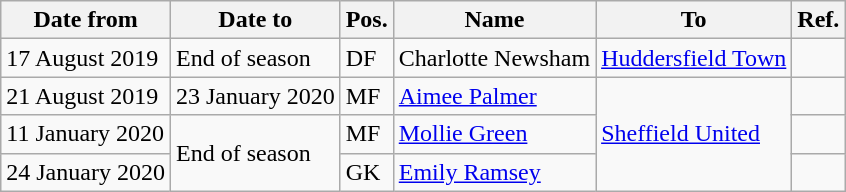<table class="wikitable">
<tr>
<th>Date from</th>
<th>Date to</th>
<th>Pos.</th>
<th>Name</th>
<th>To</th>
<th>Ref.</th>
</tr>
<tr>
<td>17 August 2019</td>
<td>End of season</td>
<td>DF</td>
<td> Charlotte Newsham</td>
<td> <a href='#'>Huddersfield Town</a></td>
<td></td>
</tr>
<tr>
<td>21 August 2019</td>
<td>23 January 2020</td>
<td>MF</td>
<td> <a href='#'>Aimee Palmer</a></td>
<td rowspan="3"> <a href='#'>Sheffield United</a></td>
<td></td>
</tr>
<tr>
<td>11 January 2020</td>
<td rowspan="2">End of season</td>
<td>MF</td>
<td> <a href='#'>Mollie Green</a></td>
<td></td>
</tr>
<tr>
<td>24 January 2020</td>
<td>GK</td>
<td> <a href='#'>Emily Ramsey</a></td>
<td></td>
</tr>
</table>
